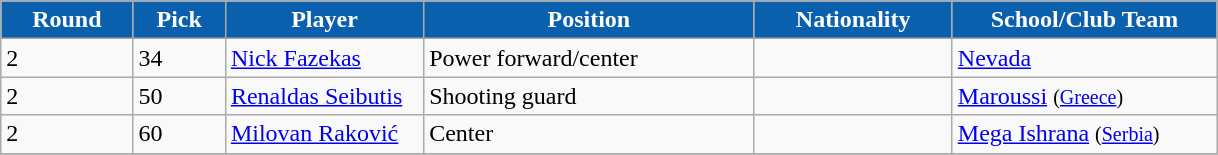<table class="wikitable sortable sortable">
<tr>
<th style="background:#0b60ad; color:white;" width="10%">Round</th>
<th style="background:#0b60ad; color:white;" width="7%">Pick</th>
<th style="background:#0b60ad; color:white;" width="15%">Player</th>
<th style="background:#0b60ad; color:white;" width="25%">Position</th>
<th style="background:#0b60ad; color:white;" width="15%">Nationality</th>
<th style="background:#0b60ad; color:white;" width="20%">School/Club Team</th>
</tr>
<tr>
<td>2</td>
<td>34</td>
<td><a href='#'>Nick Fazekas</a></td>
<td>Power forward/center</td>
<td></td>
<td><a href='#'>Nevada</a></td>
</tr>
<tr>
<td>2</td>
<td>50</td>
<td><a href='#'>Renaldas Seibutis</a></td>
<td>Shooting guard</td>
<td></td>
<td><a href='#'>Maroussi</a> <small>(<a href='#'>Greece</a>)</small></td>
</tr>
<tr>
<td>2</td>
<td>60</td>
<td><a href='#'>Milovan Raković</a></td>
<td>Center</td>
<td></td>
<td><a href='#'>Mega Ishrana</a> <small>(<a href='#'>Serbia</a>)</small></td>
</tr>
<tr>
</tr>
</table>
